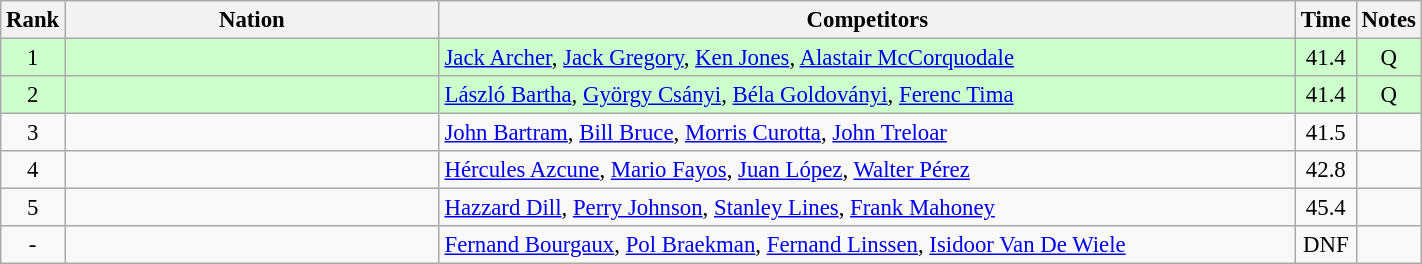<table class="wikitable sortable"  style="width:75%; text-align:center; font-size:95%;">
<tr>
<th width=15>Rank</th>
<th width=300>Nation</th>
<th width=700>Competitors</th>
<th width=15>Time</th>
<th width=15>Notes</th>
</tr>
<tr style="background:#cfc;">
<td>1</td>
<td align=left></td>
<td align=left><a href='#'>Jack Archer</a>, <a href='#'>Jack Gregory</a>, <a href='#'>Ken Jones</a>, <a href='#'>Alastair McCorquodale</a></td>
<td>41.4</td>
<td>Q</td>
</tr>
<tr style="background:#cfc;">
<td>2</td>
<td align=left></td>
<td align=left><a href='#'>László Bartha</a>, <a href='#'>György Csányi</a>, <a href='#'>Béla Goldoványi</a>, <a href='#'>Ferenc Tima</a></td>
<td>41.4</td>
<td>Q</td>
</tr>
<tr>
<td>3</td>
<td align=left></td>
<td align=left><a href='#'>John Bartram</a>, <a href='#'>Bill Bruce</a>, <a href='#'>Morris Curotta</a>, <a href='#'>John Treloar</a></td>
<td>41.5</td>
<td></td>
</tr>
<tr>
<td>4</td>
<td align=left></td>
<td align=left><a href='#'>Hércules Azcune</a>, <a href='#'>Mario Fayos</a>, <a href='#'>Juan López</a>, <a href='#'>Walter Pérez</a></td>
<td>42.8</td>
<td></td>
</tr>
<tr>
<td>5</td>
<td align=left></td>
<td align=left><a href='#'>Hazzard Dill</a>, <a href='#'>Perry Johnson</a>, <a href='#'>Stanley Lines</a>, <a href='#'>Frank Mahoney</a></td>
<td>45.4</td>
<td></td>
</tr>
<tr>
<td>-</td>
<td align=left></td>
<td align=left><a href='#'>Fernand Bourgaux</a>, <a href='#'>Pol Braekman</a>, <a href='#'>Fernand Linssen</a>, <a href='#'>Isidoor Van De Wiele</a></td>
<td>DNF</td>
<td></td>
</tr>
</table>
